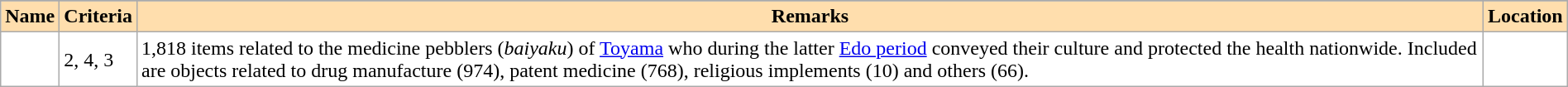<table class="wikitable sortable" width="100%" style="background:#ffffff;">
<tr>
</tr>
<tr>
<th scope="col" align="left" style="background:#ffdead;">Name</th>
<th scope="col" align="left" style="background:#ffdead;">Criteria</th>
<th scope="col" align="left" style="background:#ffdead;" class="unsortable">Remarks</th>
<th scope="col" style="background:#ffdead;">Location</th>
</tr>
<tr>
<td></td>
<td>2, 4, 3</td>
<td>1,818 items related to the medicine pebblers (<em>baiyaku</em>) of <a href='#'>Toyama</a> who during the latter <a href='#'>Edo period</a> conveyed their culture and protected the health nationwide. Included are objects related to drug manufacture (974), patent medicine (768), religious implements (10) and others (66).</td>
<td></td>
</tr>
</table>
